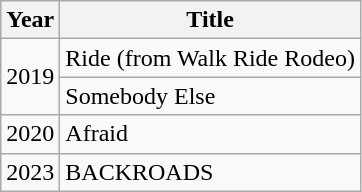<table class="wikitable">
<tr>
<th>Year</th>
<th>Title</th>
</tr>
<tr>
<td rowspan="2">2019</td>
<td>Ride (from Walk Ride Rodeo)</td>
</tr>
<tr>
<td>Somebody Else</td>
</tr>
<tr>
<td>2020</td>
<td>Afraid</td>
</tr>
<tr>
<td>2023</td>
<td>BACKROADS</td>
</tr>
</table>
